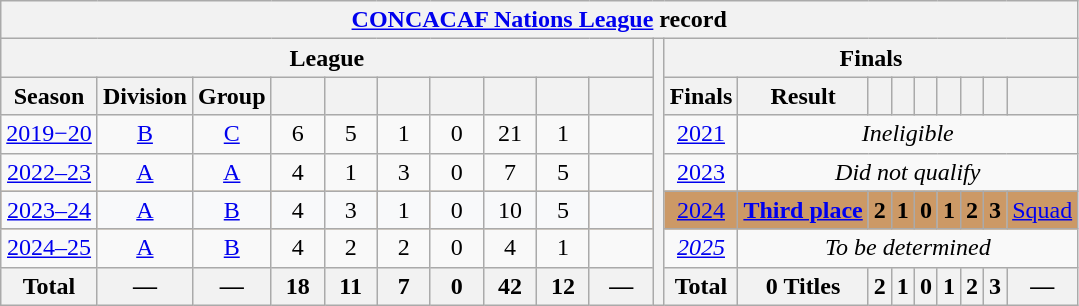<table class="wikitable" style="text-align: center;">
<tr>
<th colspan="20"><a href='#'>CONCACAF Nations League</a> record</th>
</tr>
<tr>
<th colspan="10">League</th>
<th rowspan="7"></th>
<th colspan="9">Finals</th>
</tr>
<tr>
<th>Season</th>
<th>Division</th>
<th>Group</th>
<th width="28"></th>
<th width="28"></th>
<th width="28"></th>
<th width="28"></th>
<th width="28"></th>
<th width="28"></th>
<th width="35"></th>
<th>Finals</th>
<th>Result</th>
<th></th>
<th></th>
<th></th>
<th></th>
<th></th>
<th></th>
<th></th>
</tr>
<tr>
<td><a href='#'>2019−20</a></td>
<td><a href='#'>B</a></td>
<td><a href='#'>C</a></td>
<td>6</td>
<td>5</td>
<td>1</td>
<td>0</td>
<td>21</td>
<td>1</td>
<td></td>
<td> <a href='#'>2021</a></td>
<td colspan="8"><em>Ineligible</em></td>
</tr>
<tr>
<td><a href='#'>2022–23</a></td>
<td><a href='#'>A</a></td>
<td><a href='#'>A</a></td>
<td>4</td>
<td>1</td>
<td>3</td>
<td>0</td>
<td>7</td>
<td>5</td>
<td></td>
<td> <a href='#'>2023</a></td>
<td colspan="8"><em>Did not qualify</em></td>
</tr>
<tr style="background:#c96;">
<td bgcolor="#f8f9fa"><a href='#'>2023–24</a></td>
<td bgcolor="#f8f9fa"><a href='#'>A</a></td>
<td bgcolor="#f8f9fa"><a href='#'>B</a></td>
<td bgcolor="#f8f9fa">4</td>
<td bgcolor="#f8f9fa">3</td>
<td bgcolor="#f8f9fa">1</td>
<td bgcolor="#f8f9fa">0</td>
<td bgcolor="#f8f9fa">10</td>
<td bgcolor="#f8f9fa">5</td>
<td bgcolor="#f8f9fa"></td>
<td> <a href='#'>2024</a></td>
<td><strong><a href='#'>Third place</a></strong></td>
<td><strong>2</strong></td>
<td><strong>1</strong></td>
<td><strong>0</strong></td>
<td><strong>1</strong></td>
<td><strong>2</strong></td>
<td><strong>3</strong></td>
<td><a href='#'>Squad</a></td>
</tr>
<tr>
<td><a href='#'>2024–25</a></td>
<td><a href='#'>A</a></td>
<td><a href='#'>B</a></td>
<td>4</td>
<td>2</td>
<td>2</td>
<td>0</td>
<td>4</td>
<td>1</td>
<td></td>
<td> <a href='#'><em>2025</em></a></td>
<td colspan="8"><em>To be determined</em></td>
</tr>
<tr>
<th>Total</th>
<th><strong>—</strong></th>
<th><strong>—</strong></th>
<th>18</th>
<th>11</th>
<th>7</th>
<th>0</th>
<th>42</th>
<th>12</th>
<th><strong>—</strong></th>
<th>Total</th>
<th>0 Titles</th>
<th>2</th>
<th>1</th>
<th>0</th>
<th>1</th>
<th>2</th>
<th>3</th>
<th><strong>—</strong></th>
</tr>
</table>
